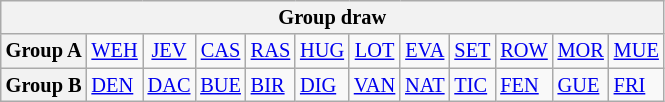<table class="wikitable" style="text-align:center; font-size:85%">
<tr>
<th colspan="12">Group draw</th>
</tr>
<tr>
<th>Group A</th>
<td> <a href='#'>WEH</a></td>
<td> <a href='#'>JEV</a></td>
<td> <a href='#'>CAS</a></td>
<td> <a href='#'>RAS</a></td>
<td> <a href='#'>HUG</a></td>
<td> <a href='#'>LOT</a></td>
<td> <a href='#'>EVA</a></td>
<td> <a href='#'>SET</a></td>
<td> <a href='#'>ROW</a></td>
<td> <a href='#'>MOR</a></td>
<td> <a href='#'>MUE</a></td>
</tr>
<tr>
<th>Group B</th>
<td align="left"> <a href='#'>DEN</a></td>
<td align="left"> <a href='#'>DAC</a></td>
<td align="left"> <a href='#'>BUE</a></td>
<td align="left"> <a href='#'>BIR</a></td>
<td align="left"> <a href='#'>DIG</a></td>
<td align="left"> <a href='#'>VAN</a></td>
<td align="left"> <a href='#'>NAT</a></td>
<td align="left"> <a href='#'>TIC</a></td>
<td align="left"> <a href='#'>FEN</a></td>
<td align="left"> <a href='#'>GUE</a></td>
<td align="left"> <a href='#'>FRI</a></td>
</tr>
</table>
